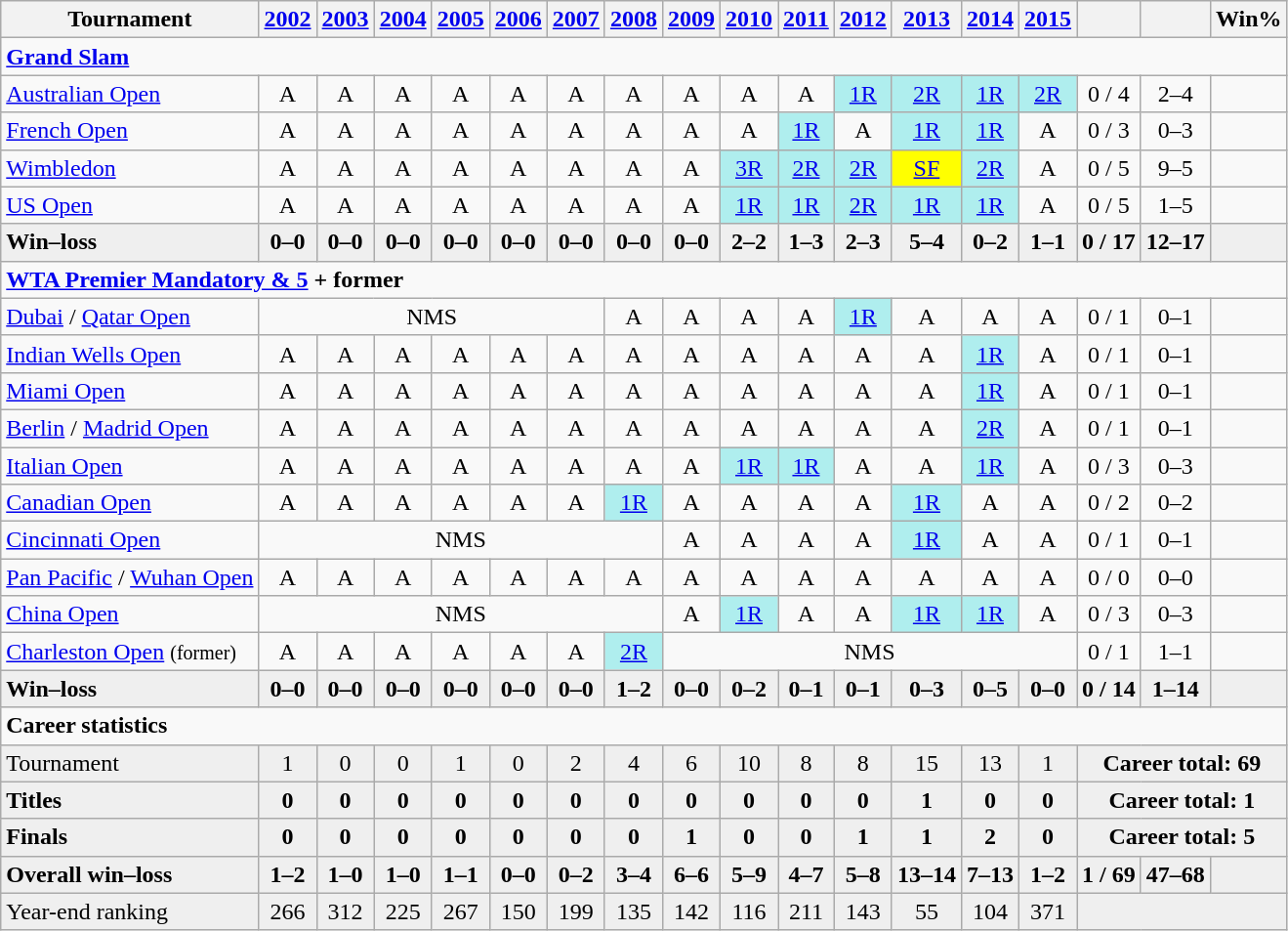<table class="wikitable" style="text-align:center;">
<tr>
<th>Tournament</th>
<th><a href='#'>2002</a></th>
<th><a href='#'>2003</a></th>
<th><a href='#'>2004</a></th>
<th><a href='#'>2005</a></th>
<th><a href='#'>2006</a></th>
<th><a href='#'>2007</a></th>
<th><a href='#'>2008</a></th>
<th><a href='#'>2009</a></th>
<th><a href='#'>2010</a></th>
<th><a href='#'>2011</a></th>
<th><a href='#'>2012</a></th>
<th><a href='#'>2013</a></th>
<th><a href='#'>2014</a></th>
<th><a href='#'>2015</a></th>
<th></th>
<th></th>
<th>Win%</th>
</tr>
<tr>
<td colspan="18" align="left"><strong><a href='#'>Grand Slam</a></strong></td>
</tr>
<tr>
<td align="left"><a href='#'>Australian Open</a></td>
<td>A</td>
<td>A</td>
<td>A</td>
<td>A</td>
<td>A</td>
<td>A</td>
<td>A</td>
<td>A</td>
<td>A</td>
<td>A</td>
<td style="background:#afeeee;"><a href='#'>1R</a></td>
<td style="background:#afeeee;"><a href='#'>2R</a></td>
<td style="background:#afeeee;"><a href='#'>1R</a></td>
<td style="background:#afeeee;"><a href='#'>2R</a></td>
<td>0 / 4</td>
<td>2–4</td>
<td></td>
</tr>
<tr>
<td align="left"><a href='#'>French Open</a></td>
<td>A</td>
<td>A</td>
<td>A</td>
<td>A</td>
<td>A</td>
<td>A</td>
<td>A</td>
<td>A</td>
<td>A</td>
<td style="background:#afeeee;"><a href='#'>1R</a></td>
<td>A</td>
<td style="background:#afeeee;"><a href='#'>1R</a></td>
<td style="background:#afeeee;"><a href='#'>1R</a></td>
<td>A</td>
<td>0 / 3</td>
<td>0–3</td>
<td></td>
</tr>
<tr>
<td align="left"><a href='#'>Wimbledon</a></td>
<td>A</td>
<td>A</td>
<td>A</td>
<td>A</td>
<td>A</td>
<td>A</td>
<td>A</td>
<td>A</td>
<td style="background:#afeeee;"><a href='#'>3R</a></td>
<td style="background:#afeeee;"><a href='#'>2R</a></td>
<td style="background:#afeeee;"><a href='#'>2R</a></td>
<td style="background:yellow;"><a href='#'>SF</a></td>
<td style="background:#afeeee;"><a href='#'>2R</a></td>
<td>A</td>
<td>0 / 5</td>
<td>9–5</td>
<td></td>
</tr>
<tr>
<td align="left"><a href='#'>US Open</a></td>
<td>A</td>
<td>A</td>
<td>A</td>
<td>A</td>
<td>A</td>
<td>A</td>
<td>A</td>
<td>A</td>
<td style="background:#afeeee;"><a href='#'>1R</a></td>
<td style="background:#afeeee;"><a href='#'>1R</a></td>
<td style="background:#afeeee;"><a href='#'>2R</a></td>
<td style="background:#afeeee;"><a href='#'>1R</a></td>
<td style="background:#afeeee;"><a href='#'>1R</a></td>
<td>A</td>
<td>0 / 5</td>
<td>1–5</td>
<td></td>
</tr>
<tr style="background:#efefef;font-weight:bold">
<td style="text-align:left">Win–loss</td>
<td>0–0</td>
<td>0–0</td>
<td>0–0</td>
<td>0–0</td>
<td>0–0</td>
<td>0–0</td>
<td>0–0</td>
<td>0–0</td>
<td>2–2</td>
<td>1–3</td>
<td>2–3</td>
<td>5–4</td>
<td>0–2</td>
<td>1–1</td>
<td>0 / 17</td>
<td>12–17</td>
<td></td>
</tr>
<tr>
<td colspan="18" align="left"><strong><a href='#'>WTA Premier Mandatory & 5</a> + former</strong></td>
</tr>
<tr>
<td align=left><a href='#'>Dubai</a> / <a href='#'>Qatar Open</a></td>
<td colspan="6">NMS</td>
<td>A</td>
<td>A</td>
<td>A</td>
<td>A</td>
<td bgcolor=afeeee><a href='#'>1R</a></td>
<td>A</td>
<td>A</td>
<td>A</td>
<td>0 / 1</td>
<td>0–1</td>
<td></td>
</tr>
<tr>
<td align=left><a href='#'>Indian Wells Open</a></td>
<td>A</td>
<td>A</td>
<td>A</td>
<td>A</td>
<td>A</td>
<td>A</td>
<td>A</td>
<td>A</td>
<td>A</td>
<td>A</td>
<td>A</td>
<td>A</td>
<td bgcolor=afeeee><a href='#'>1R</a></td>
<td>A</td>
<td>0 / 1</td>
<td>0–1</td>
<td></td>
</tr>
<tr>
<td align=left><a href='#'>Miami Open</a></td>
<td>A</td>
<td>A</td>
<td>A</td>
<td>A</td>
<td>A</td>
<td>A</td>
<td>A</td>
<td>A</td>
<td>A</td>
<td>A</td>
<td>A</td>
<td>A</td>
<td bgcolor=afeeee><a href='#'>1R</a></td>
<td>A</td>
<td>0 / 1</td>
<td>0–1</td>
<td></td>
</tr>
<tr>
<td align=left><a href='#'>Berlin</a> / <a href='#'>Madrid Open</a></td>
<td>A</td>
<td>A</td>
<td>A</td>
<td>A</td>
<td>A</td>
<td>A</td>
<td>A</td>
<td>A</td>
<td>A</td>
<td>A</td>
<td>A</td>
<td>A</td>
<td bgcolor=afeeee><a href='#'>2R</a></td>
<td>A</td>
<td>0 / 1</td>
<td>0–1</td>
<td></td>
</tr>
<tr>
<td align=left><a href='#'>Italian Open</a></td>
<td>A</td>
<td>A</td>
<td>A</td>
<td>A</td>
<td>A</td>
<td>A</td>
<td>A</td>
<td>A</td>
<td bgcolor=afeeee><a href='#'>1R</a></td>
<td bgcolor=afeeee><a href='#'>1R</a></td>
<td>A</td>
<td>A</td>
<td bgcolor=afeeee><a href='#'>1R</a></td>
<td>A</td>
<td>0 / 3</td>
<td>0–3</td>
<td></td>
</tr>
<tr>
<td align=left><a href='#'>Canadian Open</a></td>
<td>A</td>
<td>A</td>
<td>A</td>
<td>A</td>
<td>A</td>
<td>A</td>
<td bgcolor="afeeee"><a href='#'>1R</a></td>
<td>A</td>
<td>A</td>
<td>A</td>
<td>A</td>
<td bgcolor=afeeee><a href='#'>1R</a></td>
<td>A</td>
<td>A</td>
<td>0 / 2</td>
<td>0–2</td>
<td></td>
</tr>
<tr>
<td align=left><a href='#'>Cincinnati Open</a></td>
<td colspan="7">NMS</td>
<td>A</td>
<td>A</td>
<td>A</td>
<td>A</td>
<td bgcolor=afeeee><a href='#'>1R</a></td>
<td>A</td>
<td>A</td>
<td>0 / 1</td>
<td>0–1</td>
<td></td>
</tr>
<tr>
<td align=left><a href='#'>Pan Pacific</a> / <a href='#'>Wuhan Open</a></td>
<td>A</td>
<td>A</td>
<td>A</td>
<td>A</td>
<td>A</td>
<td>A</td>
<td>A</td>
<td>A</td>
<td>A</td>
<td>A</td>
<td>A</td>
<td>A</td>
<td>A</td>
<td>A</td>
<td>0 / 0</td>
<td>0–0</td>
<td></td>
</tr>
<tr>
<td align=left><a href='#'>China Open</a></td>
<td colspan="7">NMS</td>
<td>A</td>
<td bgcolor=afeeee><a href='#'>1R</a></td>
<td>A</td>
<td>A</td>
<td bgcolor=afeeee><a href='#'>1R</a></td>
<td bgcolor=afeeee><a href='#'>1R</a></td>
<td>A</td>
<td>0 / 3</td>
<td>0–3</td>
<td></td>
</tr>
<tr>
<td align=left><a href='#'>Charleston Open</a> <small>(former)</small></td>
<td>A</td>
<td>A</td>
<td>A</td>
<td>A</td>
<td>A</td>
<td>A</td>
<td bgcolor="afeeee"><a href='#'>2R</a></td>
<td colspan="7">NMS</td>
<td>0 / 1</td>
<td>1–1</td>
<td></td>
</tr>
<tr style=background:#efefef;font-weight:bold>
<td align=left>Win–loss</td>
<td>0–0</td>
<td>0–0</td>
<td>0–0</td>
<td>0–0</td>
<td>0–0</td>
<td>0–0</td>
<td>1–2</td>
<td>0–0</td>
<td>0–2</td>
<td>0–1</td>
<td>0–1</td>
<td>0–3</td>
<td>0–5</td>
<td>0–0</td>
<td>0 / 14</td>
<td>1–14</td>
<td></td>
</tr>
<tr>
<td colspan="18" align=left><strong>Career statistics</strong></td>
</tr>
<tr bgcolor=efefef>
<td align=left>Tournament</td>
<td>1</td>
<td>0</td>
<td>0</td>
<td>1</td>
<td>0</td>
<td>2</td>
<td>4</td>
<td>6</td>
<td>10</td>
<td>8</td>
<td>8</td>
<td>15</td>
<td>13</td>
<td>1</td>
<td colspan="3"><strong>Career total: 69</strong></td>
</tr>
<tr style="background:#efefef;font-weight:bold">
<td align=left>Titles</td>
<td>0</td>
<td>0</td>
<td>0</td>
<td>0</td>
<td>0</td>
<td>0</td>
<td>0</td>
<td>0</td>
<td>0</td>
<td>0</td>
<td>0</td>
<td>1</td>
<td>0</td>
<td>0</td>
<td colspan="3">Career total: 1</td>
</tr>
<tr style="background:#efefef;font-weight:bold">
<td align=left>Finals</td>
<td>0</td>
<td>0</td>
<td>0</td>
<td>0</td>
<td>0</td>
<td>0</td>
<td>0</td>
<td>1</td>
<td>0</td>
<td>0</td>
<td>1</td>
<td>1</td>
<td>2</td>
<td>0</td>
<td colspan="3">Career total: 5</td>
</tr>
<tr style="background:#efefef;font-weight:bold">
<td align=left>Overall win–loss</td>
<td>1–2</td>
<td>1–0</td>
<td>1–0</td>
<td>1–1</td>
<td>0–0</td>
<td>0–2</td>
<td>3–4</td>
<td>6–6</td>
<td>5–9</td>
<td>4–7</td>
<td>5–8</td>
<td>13–14</td>
<td>7–13</td>
<td>1–2</td>
<td>1 / 69</td>
<td>47–68</td>
<td></td>
</tr>
<tr bgcolor=efefef>
<td align=left>Year-end ranking</td>
<td>266</td>
<td>312</td>
<td>225</td>
<td>267</td>
<td>150</td>
<td>199</td>
<td>135</td>
<td>142</td>
<td>116</td>
<td>211</td>
<td>143</td>
<td>55</td>
<td>104</td>
<td>371</td>
<td colspan="3"></td>
</tr>
</table>
